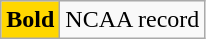<table class="wikitable" style="text-align:left; font-size: 100%;">
<tr>
<td bgcolor=gold><strong>Bold</strong></td>
<td>NCAA record</td>
</tr>
</table>
